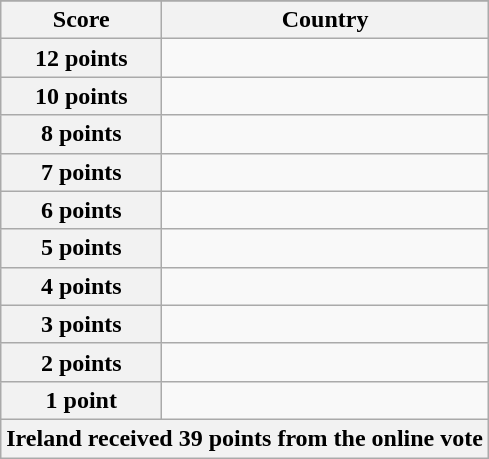<table class="wikitable">
<tr>
</tr>
<tr>
<th scope="col" width="33%">Score</th>
<th scope="col">Country</th>
</tr>
<tr>
<th scope="row">12 points</th>
<td></td>
</tr>
<tr>
<th scope="row">10 points</th>
<td></td>
</tr>
<tr>
<th scope="row">8 points</th>
<td></td>
</tr>
<tr>
<th scope="row">7 points</th>
<td></td>
</tr>
<tr>
<th scope="row">6 points</th>
<td></td>
</tr>
<tr>
<th scope="row">5 points</th>
<td></td>
</tr>
<tr>
<th scope="row">4 points</th>
<td></td>
</tr>
<tr>
<th scope="row">3 points</th>
<td></td>
</tr>
<tr>
<th scope="row">2 points</th>
<td></td>
</tr>
<tr>
<th scope="row">1 point</th>
<td></td>
</tr>
<tr>
<th colspan="2">Ireland received 39 points from the online vote</th>
</tr>
</table>
